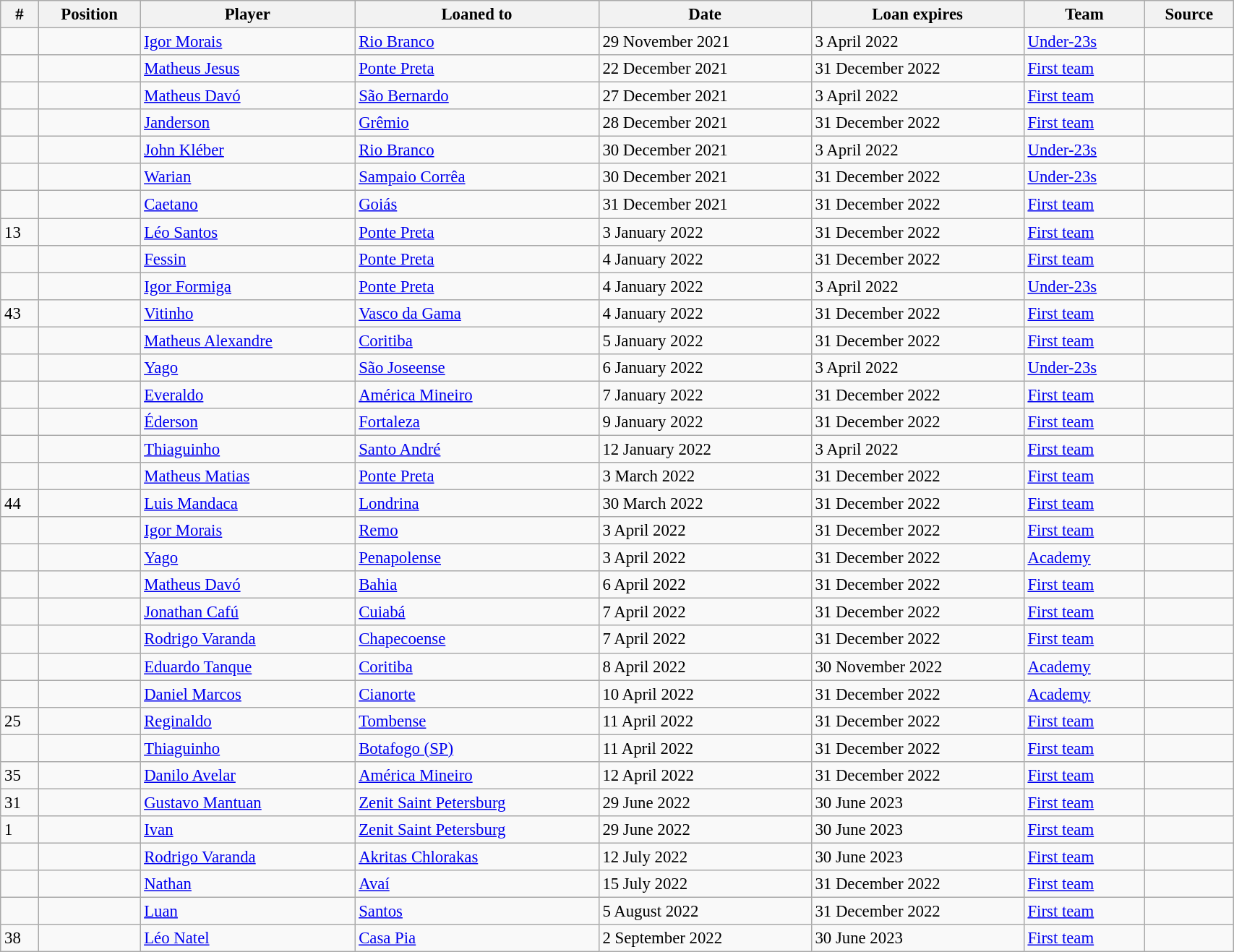<table class="wikitable sortable" style="width:90%; text-align:center; font-size:95%; text-align:left;">
<tr>
<th><strong>#</strong></th>
<th><strong>Position </strong></th>
<th><strong>Player </strong></th>
<th><strong>Loaned to</strong></th>
<th><strong>Date </strong></th>
<th><strong>Loan expires </strong></th>
<th><strong>Team</strong></th>
<th><strong>Source</strong></th>
</tr>
<tr>
<td></td>
<td></td>
<td> <a href='#'>Igor Morais</a></td>
<td> <a href='#'>Rio Branco</a></td>
<td>29 November 2021</td>
<td>3 April 2022</td>
<td><a href='#'>Under-23s</a></td>
<td></td>
</tr>
<tr>
<td></td>
<td></td>
<td> <a href='#'>Matheus Jesus</a></td>
<td> <a href='#'>Ponte Preta</a></td>
<td>22 December 2021</td>
<td>31 December 2022</td>
<td><a href='#'>First team</a></td>
<td></td>
</tr>
<tr>
<td></td>
<td></td>
<td> <a href='#'>Matheus Davó</a></td>
<td> <a href='#'>São Bernardo</a></td>
<td>27 December 2021</td>
<td>3 April 2022</td>
<td><a href='#'>First team</a></td>
<td></td>
</tr>
<tr>
<td></td>
<td></td>
<td> <a href='#'>Janderson</a></td>
<td> <a href='#'>Grêmio</a></td>
<td>28 December 2021</td>
<td>31 December 2022</td>
<td><a href='#'>First team</a></td>
<td></td>
</tr>
<tr>
<td></td>
<td></td>
<td> <a href='#'>John Kléber</a></td>
<td> <a href='#'>Rio Branco</a></td>
<td>30 December 2021</td>
<td>3 April 2022</td>
<td><a href='#'>Under-23s</a></td>
<td></td>
</tr>
<tr>
<td></td>
<td></td>
<td> <a href='#'>Warian</a></td>
<td> <a href='#'>Sampaio Corrêa</a></td>
<td>30 December 2021</td>
<td>31 December 2022</td>
<td><a href='#'>Under-23s</a></td>
<td></td>
</tr>
<tr>
<td></td>
<td></td>
<td> <a href='#'>Caetano</a></td>
<td> <a href='#'>Goiás</a></td>
<td>31 December 2021</td>
<td>31 December 2022</td>
<td><a href='#'>First team</a></td>
<td></td>
</tr>
<tr>
<td>13</td>
<td></td>
<td> <a href='#'>Léo Santos</a></td>
<td> <a href='#'>Ponte Preta</a></td>
<td>3 January 2022</td>
<td>31 December 2022</td>
<td><a href='#'>First team</a></td>
<td></td>
</tr>
<tr>
<td></td>
<td></td>
<td> <a href='#'>Fessin</a></td>
<td> <a href='#'>Ponte Preta</a></td>
<td>4 January 2022</td>
<td>31 December 2022</td>
<td><a href='#'>First team</a></td>
<td></td>
</tr>
<tr>
<td></td>
<td></td>
<td> <a href='#'>Igor Formiga</a></td>
<td> <a href='#'>Ponte Preta</a></td>
<td>4 January 2022</td>
<td>3 April 2022</td>
<td><a href='#'>Under-23s</a></td>
<td></td>
</tr>
<tr>
<td>43</td>
<td></td>
<td> <a href='#'>Vitinho</a></td>
<td> <a href='#'>Vasco da Gama</a></td>
<td>4 January 2022</td>
<td>31 December 2022 </td>
<td><a href='#'>First team</a></td>
<td></td>
</tr>
<tr>
<td></td>
<td></td>
<td> <a href='#'>Matheus Alexandre</a></td>
<td> <a href='#'>Coritiba</a></td>
<td>5 January 2022</td>
<td>31 December 2022</td>
<td><a href='#'>First team</a></td>
<td></td>
</tr>
<tr>
<td></td>
<td></td>
<td> <a href='#'>Yago</a></td>
<td> <a href='#'>São Joseense</a></td>
<td>6 January 2022</td>
<td>3 April 2022</td>
<td><a href='#'>Under-23s</a></td>
<td></td>
</tr>
<tr>
<td></td>
<td></td>
<td> <a href='#'>Everaldo</a></td>
<td> <a href='#'>América Mineiro</a></td>
<td>7 January 2022</td>
<td>31 December 2022</td>
<td><a href='#'>First team</a></td>
<td></td>
</tr>
<tr>
<td></td>
<td></td>
<td> <a href='#'>Éderson</a></td>
<td> <a href='#'>Fortaleza</a></td>
<td>9 January 2022</td>
<td>31 December 2022 </td>
<td><a href='#'>First team</a></td>
<td></td>
</tr>
<tr>
<td></td>
<td></td>
<td> <a href='#'>Thiaguinho</a></td>
<td> <a href='#'>Santo André</a></td>
<td>12 January 2022</td>
<td>3 April 2022</td>
<td><a href='#'>First team</a></td>
<td></td>
</tr>
<tr>
<td></td>
<td></td>
<td> <a href='#'>Matheus Matias</a></td>
<td> <a href='#'>Ponte Preta</a></td>
<td>3 March 2022</td>
<td>31 December 2022</td>
<td><a href='#'>First team</a></td>
<td></td>
</tr>
<tr>
<td>44</td>
<td></td>
<td> <a href='#'>Luis Mandaca</a></td>
<td> <a href='#'>Londrina</a></td>
<td>30 March 2022</td>
<td>31 December 2022</td>
<td><a href='#'>First team</a></td>
<td></td>
</tr>
<tr>
<td></td>
<td></td>
<td> <a href='#'>Igor Morais</a></td>
<td> <a href='#'>Remo</a></td>
<td>3 April 2022</td>
<td>31 December 2022</td>
<td><a href='#'>First team</a></td>
<td></td>
</tr>
<tr>
<td></td>
<td></td>
<td> <a href='#'>Yago</a></td>
<td> <a href='#'>Penapolense</a></td>
<td>3 April 2022</td>
<td>31 December 2022</td>
<td><a href='#'>Academy</a></td>
<td></td>
</tr>
<tr>
<td></td>
<td></td>
<td> <a href='#'>Matheus Davó</a></td>
<td> <a href='#'>Bahia</a></td>
<td>6 April 2022</td>
<td>31 December 2022</td>
<td><a href='#'>First team</a></td>
<td></td>
</tr>
<tr>
<td></td>
<td></td>
<td> <a href='#'>Jonathan Cafú</a></td>
<td> <a href='#'>Cuiabá</a></td>
<td>7 April 2022</td>
<td>31 December 2022</td>
<td><a href='#'>First team</a></td>
<td></td>
</tr>
<tr>
<td></td>
<td></td>
<td> <a href='#'>Rodrigo Varanda</a></td>
<td> <a href='#'>Chapecoense</a></td>
<td>7 April 2022</td>
<td>31 December 2022 </td>
<td><a href='#'>First team</a></td>
<td></td>
</tr>
<tr>
<td></td>
<td></td>
<td> <a href='#'>Eduardo Tanque</a></td>
<td> <a href='#'>Coritiba</a></td>
<td>8 April 2022</td>
<td>30 November 2022</td>
<td><a href='#'>Academy</a></td>
<td></td>
</tr>
<tr>
<td></td>
<td></td>
<td> <a href='#'>Daniel Marcos</a></td>
<td> <a href='#'>Cianorte</a></td>
<td>10 April 2022</td>
<td>31 December 2022</td>
<td><a href='#'>Academy</a></td>
<td></td>
</tr>
<tr>
<td>25</td>
<td></td>
<td> <a href='#'>Reginaldo</a></td>
<td> <a href='#'>Tombense</a></td>
<td>11 April 2022</td>
<td>31 December 2022</td>
<td><a href='#'>First team</a></td>
<td></td>
</tr>
<tr>
<td></td>
<td></td>
<td> <a href='#'>Thiaguinho</a></td>
<td> <a href='#'>Botafogo (SP)</a></td>
<td>11 April 2022</td>
<td>31 December 2022</td>
<td><a href='#'>First team</a></td>
<td></td>
</tr>
<tr>
<td>35</td>
<td></td>
<td> <a href='#'>Danilo Avelar</a></td>
<td> <a href='#'>América Mineiro</a></td>
<td>12 April 2022</td>
<td>31 December 2022</td>
<td><a href='#'>First team</a></td>
<td></td>
</tr>
<tr>
<td>31</td>
<td></td>
<td> <a href='#'>Gustavo Mantuan</a></td>
<td> <a href='#'>Zenit Saint Petersburg</a></td>
<td>29 June 2022</td>
<td>30 June 2023</td>
<td><a href='#'>First team</a></td>
<td></td>
</tr>
<tr>
<td>1</td>
<td></td>
<td> <a href='#'>Ivan</a></td>
<td> <a href='#'>Zenit Saint Petersburg</a></td>
<td>29 June 2022</td>
<td>30 June 2023</td>
<td><a href='#'>First team</a></td>
<td></td>
</tr>
<tr>
<td></td>
<td></td>
<td> <a href='#'>Rodrigo Varanda</a></td>
<td> <a href='#'>Akritas Chlorakas</a></td>
<td>12 July 2022</td>
<td>30 June 2023</td>
<td><a href='#'>First team</a></td>
<td></td>
</tr>
<tr>
<td></td>
<td></td>
<td> <a href='#'>Nathan</a></td>
<td> <a href='#'>Avaí</a></td>
<td>15 July 2022</td>
<td>31 December 2022</td>
<td><a href='#'>First team</a></td>
<td></td>
</tr>
<tr>
<td></td>
<td></td>
<td> <a href='#'>Luan</a></td>
<td> <a href='#'>Santos</a></td>
<td>5 August 2022</td>
<td>31 December 2022</td>
<td><a href='#'>First team</a></td>
<td></td>
</tr>
<tr>
<td>38</td>
<td></td>
<td> <a href='#'>Léo Natel</a></td>
<td> <a href='#'>Casa Pia</a></td>
<td>2 September 2022</td>
<td>30 June 2023</td>
<td><a href='#'>First team</a></td>
<td></td>
</tr>
</table>
